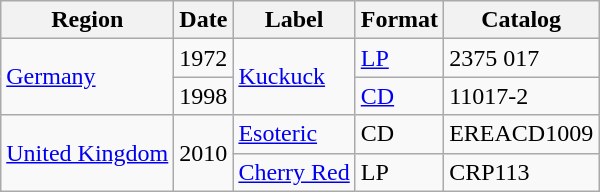<table class="wikitable">
<tr>
<th>Region</th>
<th>Date</th>
<th>Label</th>
<th>Format</th>
<th>Catalog</th>
</tr>
<tr>
<td rowspan="2"><a href='#'>Germany</a></td>
<td>1972</td>
<td rowspan="2"><a href='#'>Kuckuck</a></td>
<td><a href='#'>LP</a></td>
<td>2375 017</td>
</tr>
<tr>
<td>1998</td>
<td><a href='#'>CD</a></td>
<td>11017-2</td>
</tr>
<tr>
<td rowspan="2"><a href='#'>United Kingdom</a></td>
<td rowspan="2">2010</td>
<td><a href='#'>Esoteric</a></td>
<td>CD</td>
<td>EREACD1009</td>
</tr>
<tr>
<td><a href='#'>Cherry Red</a></td>
<td>LP</td>
<td>CRP113</td>
</tr>
</table>
